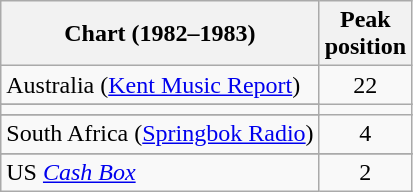<table class="wikitable sortable plainrowheaders" style="text-align:left;">
<tr>
<th scope="col">Chart (1982–1983)</th>
<th scope="col">Peak<br>position</th>
</tr>
<tr>
<td>Australia (<a href='#'>Kent Music Report</a>)</td>
<td style="text-align:center;">22</td>
</tr>
<tr>
</tr>
<tr>
</tr>
<tr>
</tr>
<tr>
</tr>
<tr>
<td></td>
</tr>
<tr>
</tr>
<tr>
</tr>
<tr>
<td>South Africa (<a href='#'>Springbok Radio</a>)</td>
<td align="center">4</td>
</tr>
<tr>
</tr>
<tr>
</tr>
<tr>
<td>US <em><a href='#'>Cash Box</a></em></td>
<td style="text-align:center;">2</td>
</tr>
</table>
